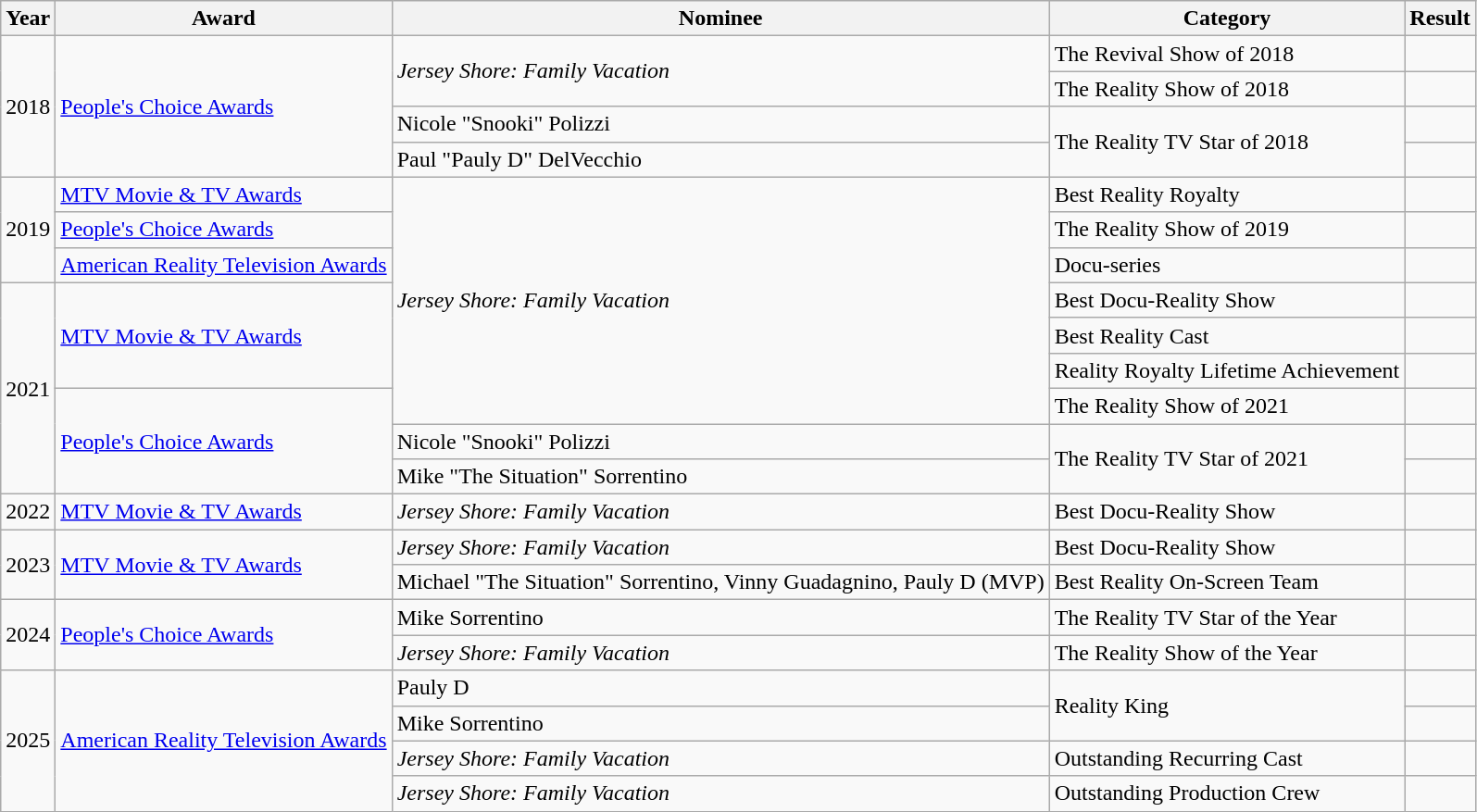<table class="wikitable">
<tr>
<th>Year</th>
<th>Award</th>
<th>Nominee</th>
<th>Category</th>
<th>Result</th>
</tr>
<tr>
<td rowspan="4">2018</td>
<td rowspan="4"><a href='#'>People's Choice Awards</a></td>
<td rowspan="2"><em>Jersey Shore: Family Vacation</em></td>
<td>The Revival Show of 2018</td>
<td></td>
</tr>
<tr>
<td>The Reality Show of 2018</td>
<td></td>
</tr>
<tr>
<td>Nicole "Snooki" Polizzi</td>
<td rowspan="2">The Reality TV Star of 2018</td>
<td></td>
</tr>
<tr>
<td>Paul "Pauly D" DelVecchio</td>
<td></td>
</tr>
<tr>
<td rowspan="3">2019</td>
<td><a href='#'>MTV Movie & TV Awards</a></td>
<td rowspan="7"><em>Jersey Shore: Family Vacation</em></td>
<td>Best Reality Royalty</td>
<td></td>
</tr>
<tr>
<td><a href='#'>People's Choice Awards</a></td>
<td>The Reality Show of 2019</td>
<td></td>
</tr>
<tr>
<td><a href='#'>American Reality Television Awards</a></td>
<td>Docu-series</td>
<td></td>
</tr>
<tr>
<td rowspan="6">2021</td>
<td rowspan="3"><a href='#'>MTV Movie & TV Awards</a></td>
<td>Best Docu-Reality Show</td>
<td></td>
</tr>
<tr>
<td>Best Reality Cast</td>
<td></td>
</tr>
<tr>
<td>Reality Royalty Lifetime Achievement</td>
<td></td>
</tr>
<tr>
<td rowspan="3"><a href='#'>People's Choice Awards</a></td>
<td>The Reality Show of 2021</td>
<td></td>
</tr>
<tr>
<td>Nicole "Snooki" Polizzi</td>
<td rowspan="2">The Reality TV Star of 2021</td>
<td></td>
</tr>
<tr>
<td>Mike "The Situation" Sorrentino</td>
<td></td>
</tr>
<tr>
<td>2022</td>
<td><a href='#'>MTV Movie & TV Awards</a></td>
<td><em>Jersey Shore: Family Vacation</em></td>
<td>Best Docu-Reality Show</td>
<td></td>
</tr>
<tr>
<td rowspan="2">2023</td>
<td rowspan="2"><a href='#'>MTV Movie & TV Awards</a></td>
<td><em>Jersey Shore: Family Vacation</em></td>
<td>Best Docu-Reality Show</td>
<td></td>
</tr>
<tr>
<td>Michael "The Situation" Sorrentino, Vinny Guadagnino, Pauly D (MVP)</td>
<td>Best Reality On-Screen Team</td>
<td></td>
</tr>
<tr>
<td rowspan="2">2024</td>
<td rowspan="2"><a href='#'>People's Choice Awards</a></td>
<td>Mike Sorrentino</td>
<td>The Reality TV Star of the Year</td>
<td></td>
</tr>
<tr>
<td><em>Jersey Shore: Family Vacation</em></td>
<td>The Reality Show of the Year</td>
<td></td>
</tr>
<tr>
<td rowspan="4">2025</td>
<td rowspan="4"><a href='#'>American Reality Television Awards</a></td>
<td>Pauly D</td>
<td rowspan="2">Reality King</td>
<td></td>
</tr>
<tr>
<td>Mike Sorrentino</td>
<td></td>
</tr>
<tr>
<td><em>Jersey Shore: Family Vacation</em></td>
<td>Outstanding Recurring Cast</td>
<td></td>
</tr>
<tr>
<td><em>Jersey Shore: Family Vacation</em></td>
<td>Outstanding Production Crew</td>
<td></td>
</tr>
</table>
